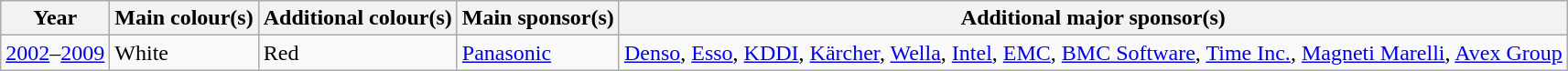<table class="wikitable">
<tr>
<th>Year</th>
<th>Main colour(s)</th>
<th>Additional colour(s)</th>
<th>Main sponsor(s)</th>
<th>Additional major sponsor(s)</th>
</tr>
<tr>
<td><a href='#'>2002</a>–<a href='#'>2009</a></td>
<td>White</td>
<td>Red</td>
<td><a href='#'>Panasonic</a></td>
<td><a href='#'>Denso</a>, <a href='#'>Esso</a>, <a href='#'>KDDI</a>, <a href='#'>Kärcher</a>, <a href='#'>Wella</a>, <a href='#'>Intel</a>, <a href='#'>EMC</a>, <a href='#'>BMC Software</a>, <a href='#'>Time Inc.</a>, <a href='#'>Magneti Marelli</a>, <a href='#'>Avex Group</a></td>
</tr>
</table>
